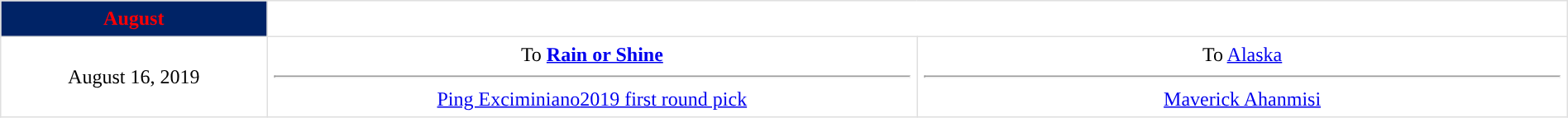<table border=1 style="border-collapse:collapse; text-align: center; width: 100%" bordercolor="#DFDFDF"  cellpadding="5">
<tr bgcolor="eeeeee">
<th style="background:#002366; color:#FE0003; ">August</th>
</tr>
<tr>
<td style="width:12%">August 16, 2019</td>
<td style="width:29.3%" valign="top">To <strong><a href='#'>Rain or Shine</a></strong><hr><a href='#'>Ping Exciminiano</a><a href='#'>2019 first round pick</a></td>
<td style="width:29.3%" valign="top">To <a href='#'>Alaska</a><hr><a href='#'>Maverick Ahanmisi</a></td>
</tr>
</table>
